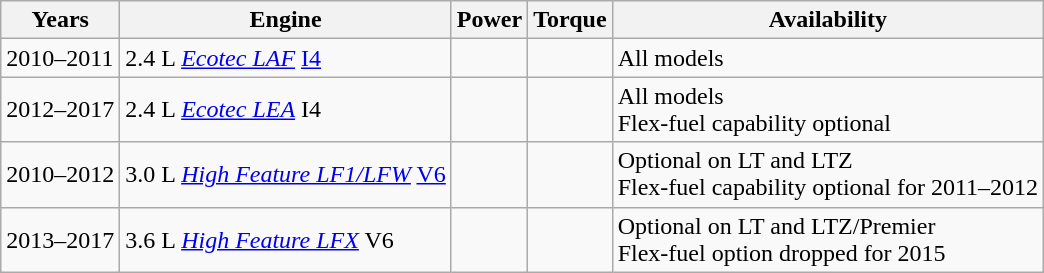<table class="wikitable">
<tr>
<th>Years</th>
<th>Engine</th>
<th>Power</th>
<th>Torque</th>
<th>Availability</th>
</tr>
<tr>
<td>2010–2011</td>
<td>2.4 L <em><a href='#'>Ecotec LAF</a></em> <a href='#'>I4</a></td>
<td></td>
<td></td>
<td>All models</td>
</tr>
<tr>
<td>2012–2017</td>
<td>2.4 L <em><a href='#'>Ecotec LEA</a></em> I4</td>
<td></td>
<td></td>
<td>All models<br>Flex-fuel capability optional</td>
</tr>
<tr>
<td>2010–2012</td>
<td>3.0 L <em><a href='#'>High Feature LF1/LFW</a></em> <a href='#'>V6</a></td>
<td></td>
<td></td>
<td>Optional on LT and LTZ<br>Flex-fuel capability optional for 2011–2012</td>
</tr>
<tr>
<td>2013–2017</td>
<td>3.6 L <em><a href='#'>High Feature LFX</a></em> V6</td>
<td></td>
<td></td>
<td>Optional on LT and LTZ/Premier<br>Flex-fuel option dropped for 2015</td>
</tr>
</table>
